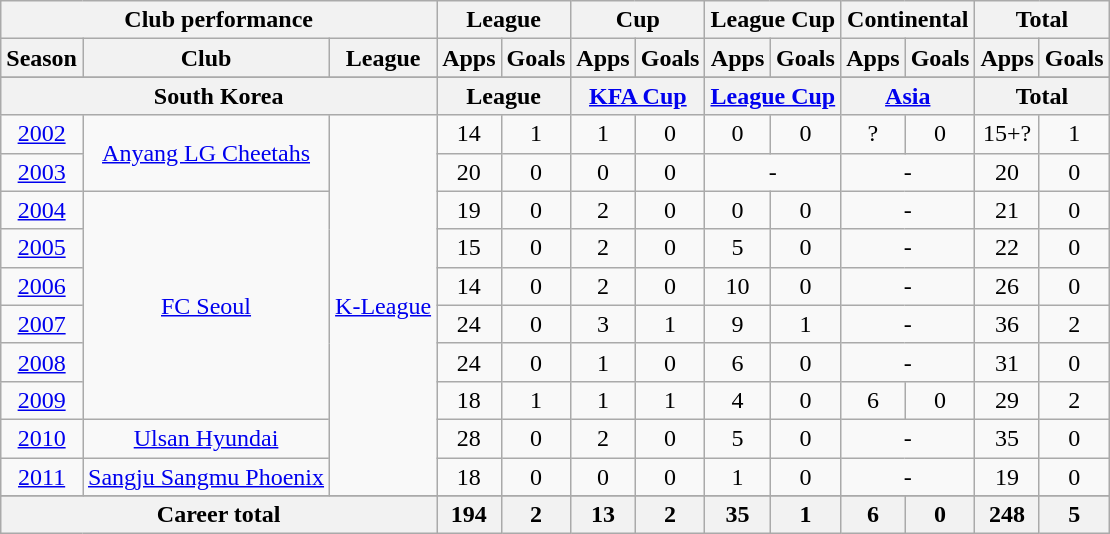<table class="wikitable" style="text-align:center">
<tr>
<th colspan=3>Club performance</th>
<th colspan=2>League</th>
<th colspan=2>Cup</th>
<th colspan=2>League Cup</th>
<th colspan=2>Continental</th>
<th colspan=2>Total</th>
</tr>
<tr>
<th>Season</th>
<th>Club</th>
<th>League</th>
<th>Apps</th>
<th>Goals</th>
<th>Apps</th>
<th>Goals</th>
<th>Apps</th>
<th>Goals</th>
<th>Apps</th>
<th>Goals</th>
<th>Apps</th>
<th>Goals</th>
</tr>
<tr>
</tr>
<tr>
<th colspan=3>South Korea</th>
<th colspan=2>League</th>
<th colspan=2><a href='#'>KFA Cup</a></th>
<th colspan=2><a href='#'>League Cup</a></th>
<th colspan=2><a href='#'>Asia</a></th>
<th colspan=2>Total</th>
</tr>
<tr>
<td><a href='#'>2002</a></td>
<td rowspan="2"><a href='#'>Anyang LG Cheetahs</a></td>
<td rowspan="10"><a href='#'>K-League</a></td>
<td>14</td>
<td>1</td>
<td>1</td>
<td>0</td>
<td>0</td>
<td>0</td>
<td>?</td>
<td>0</td>
<td>15+?</td>
<td>1</td>
</tr>
<tr>
<td><a href='#'>2003</a></td>
<td>20</td>
<td>0</td>
<td>0</td>
<td>0</td>
<td colspan="2">-</td>
<td colspan="2">-</td>
<td>20</td>
<td>0</td>
</tr>
<tr>
<td><a href='#'>2004</a></td>
<td rowspan="6"><a href='#'>FC Seoul</a></td>
<td>19</td>
<td>0</td>
<td>2</td>
<td>0</td>
<td>0</td>
<td>0</td>
<td colspan="2">-</td>
<td>21</td>
<td>0</td>
</tr>
<tr>
<td><a href='#'>2005</a></td>
<td>15</td>
<td>0</td>
<td>2</td>
<td>0</td>
<td>5</td>
<td>0</td>
<td colspan="2">-</td>
<td>22</td>
<td>0</td>
</tr>
<tr>
<td><a href='#'>2006</a></td>
<td>14</td>
<td>0</td>
<td>2</td>
<td>0</td>
<td>10</td>
<td>0</td>
<td colspan="2">-</td>
<td>26</td>
<td>0</td>
</tr>
<tr>
<td><a href='#'>2007</a></td>
<td>24</td>
<td>0</td>
<td>3</td>
<td>1</td>
<td>9</td>
<td>1</td>
<td colspan="2">-</td>
<td>36</td>
<td>2</td>
</tr>
<tr>
<td><a href='#'>2008</a></td>
<td>24</td>
<td>0</td>
<td>1</td>
<td>0</td>
<td>6</td>
<td>0</td>
<td colspan="2">-</td>
<td>31</td>
<td>0</td>
</tr>
<tr>
<td><a href='#'>2009</a></td>
<td>18</td>
<td>1</td>
<td>1</td>
<td>1</td>
<td>4</td>
<td>0</td>
<td>6</td>
<td>0</td>
<td>29</td>
<td>2</td>
</tr>
<tr>
<td><a href='#'>2010</a></td>
<td><a href='#'>Ulsan Hyundai</a></td>
<td>28</td>
<td>0</td>
<td>2</td>
<td>0</td>
<td>5</td>
<td>0</td>
<td colspan="2">-</td>
<td>35</td>
<td>0</td>
</tr>
<tr>
<td><a href='#'>2011</a></td>
<td><a href='#'>Sangju Sangmu Phoenix</a></td>
<td>18</td>
<td>0</td>
<td>0</td>
<td>0</td>
<td>1</td>
<td>0</td>
<td colspan="2">-</td>
<td>19</td>
<td>0</td>
</tr>
<tr>
</tr>
<tr>
<th colspan=3>Career total</th>
<th>194</th>
<th>2</th>
<th>13</th>
<th>2</th>
<th>35</th>
<th>1</th>
<th>6</th>
<th>0</th>
<th>248</th>
<th>5</th>
</tr>
</table>
